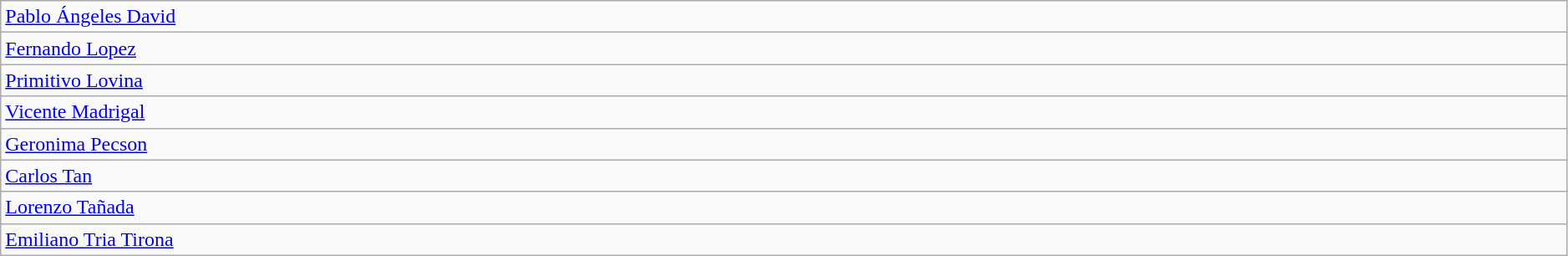<table class="wikitable" width=99% style="font size=92%;">
<tr>
<td><a href='#'>Pablo Ángeles David</a></td>
</tr>
<tr>
<td><a href='#'>Fernando Lopez</a></td>
</tr>
<tr>
<td><a href='#'>Primitivo Lovina</a></td>
</tr>
<tr>
<td><a href='#'>Vicente Madrigal</a></td>
</tr>
<tr>
<td><a href='#'>Geronima Pecson</a></td>
</tr>
<tr>
<td><a href='#'>Carlos Tan</a></td>
</tr>
<tr>
<td><a href='#'>Lorenzo Tañada</a></td>
</tr>
<tr>
<td><a href='#'>Emiliano Tria Tirona</a></td>
</tr>
</table>
